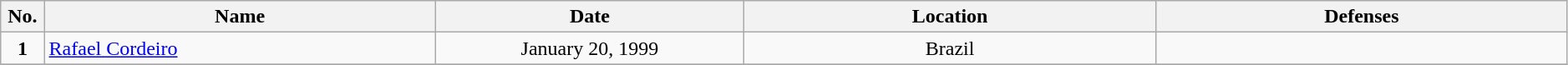<table class="wikitable"  style="width:99%; text-align:center;">
<tr>
<th style="width:1%;">No.</th>
<th style="width:19%;">Name</th>
<th style="width:15%;">Date</th>
<th style="width:20%;">Location</th>
<th style="width:20%;">Defenses</th>
</tr>
<tr>
<td align=center><strong>1</strong></td>
<td align="left"> <a href='#'>Rafael Cordeiro</a><br></td>
<td>January 20, 1999<br></td>
<td>Brazil</td>
<td></td>
</tr>
<tr>
</tr>
</table>
